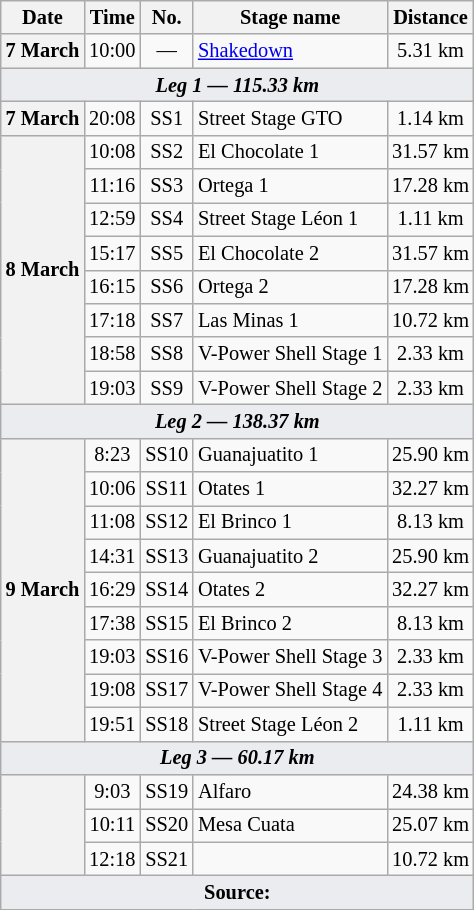<table class="wikitable" style="font-size: 85%;">
<tr>
<th>Date</th>
<th>Time</th>
<th>No.</th>
<th>Stage name</th>
<th>Distance</th>
</tr>
<tr>
<th>7 March</th>
<td align="center">10:00</td>
<td align="center">—</td>
<td nowrap><a href='#'>Shakedown</a></td>
<td align="center">5.31 km</td>
</tr>
<tr>
<td style="background-color:#EAECF0; text-align:center" colspan="5"><strong><em>Leg 1 — 115.33 km</em></strong></td>
</tr>
<tr>
<th>7 March</th>
<td align="center">20:08</td>
<td align="center">SS1</td>
<td>Street Stage GTO</td>
<td align="center">1.14 km</td>
</tr>
<tr>
<th rowspan="8">8 March</th>
<td align="center">10:08</td>
<td align="center">SS2</td>
<td>El Chocolate 1</td>
<td align="center">31.57 km</td>
</tr>
<tr>
<td align="center">11:16</td>
<td align="center">SS3</td>
<td>Ortega 1</td>
<td align="center">17.28 km</td>
</tr>
<tr>
<td align="center">12:59</td>
<td align="center">SS4</td>
<td>Street Stage Léon 1</td>
<td align="center">1.11 km</td>
</tr>
<tr>
<td align="center">15:17</td>
<td align="center">SS5</td>
<td>El Chocolate 2</td>
<td align="center">31.57 km</td>
</tr>
<tr>
<td align="center">16:15</td>
<td align="center">SS6</td>
<td>Ortega 2</td>
<td align="center">17.28 km</td>
</tr>
<tr>
<td align="center">17:18</td>
<td align="center">SS7</td>
<td>Las Minas 1</td>
<td align="center">10.72 km</td>
</tr>
<tr>
<td align="center">18:58</td>
<td align="center">SS8</td>
<td>V-Power Shell Stage 1</td>
<td align="center">2.33 km</td>
</tr>
<tr>
<td align="center">19:03</td>
<td align="center">SS9</td>
<td>V-Power Shell Stage 2</td>
<td align="center">2.33 km</td>
</tr>
<tr>
<td style="background-color:#EAECF0; text-align:center" colspan="5"><strong><em>Leg 2 — 138.37 km</em></strong></td>
</tr>
<tr>
<th rowspan="9">9 March</th>
<td align="center">8:23</td>
<td align="center">SS10</td>
<td>Guanajuatito 1</td>
<td align="center">25.90 km</td>
</tr>
<tr>
<td align="center">10:06</td>
<td align="center">SS11</td>
<td>Otates 1</td>
<td align="center">32.27 km</td>
</tr>
<tr>
<td align="center">11:08</td>
<td align="center">SS12</td>
<td>El Brinco 1</td>
<td align="center">8.13 km</td>
</tr>
<tr>
<td align="center">14:31</td>
<td align="center">SS13</td>
<td>Guanajuatito 2</td>
<td align="center">25.90 km</td>
</tr>
<tr>
<td align="center">16:29</td>
<td align="center">SS14</td>
<td>Otates 2</td>
<td align="center">32.27 km</td>
</tr>
<tr>
<td align="center">17:38</td>
<td align="center">SS15</td>
<td>El Brinco 2</td>
<td align="center">8.13 km</td>
</tr>
<tr>
<td align="center">19:03</td>
<td align="center">SS16</td>
<td>V-Power Shell Stage 3</td>
<td align="center">2.33 km</td>
</tr>
<tr>
<td align="center">19:08</td>
<td align="center">SS17</td>
<td>V-Power Shell Stage 4</td>
<td align="center">2.33 km</td>
</tr>
<tr>
<td align="center">19:51</td>
<td align="center">SS18</td>
<td>Street Stage Léon 2</td>
<td align="center">1.11 km</td>
</tr>
<tr>
<td style="background-color:#EAECF0; text-align:center" colspan="5"><strong><em>Leg 3 — 60.17 km</em></strong></td>
</tr>
<tr>
<th rowspan="3"></th>
<td align="center">9:03</td>
<td align="center">SS19</td>
<td>Alfaro</td>
<td align="center">24.38 km</td>
</tr>
<tr>
<td align="center">10:11</td>
<td align="center">SS20</td>
<td>Mesa Cuata</td>
<td align="center">25.07 km</td>
</tr>
<tr>
<td align="center">12:18</td>
<td align="center">SS21</td>
<td></td>
<td align="center">10.72 km</td>
</tr>
<tr>
<td style="background-color:#EAECF0; text-align:center" colspan="5"><strong>Source:</strong></td>
</tr>
</table>
